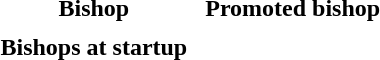<table>
<tr align=center>
<td><strong>Bishop</strong></td>
<td> </td>
<td><strong>Promoted bishop</strong></td>
</tr>
<tr>
<td></td>
<td></td>
<td></td>
</tr>
<tr align=center>
<td><strong>Bishops at startup</strong></td>
<td></td>
<td></td>
</tr>
<tr>
<td></td>
<td></td>
<td></td>
</tr>
</table>
